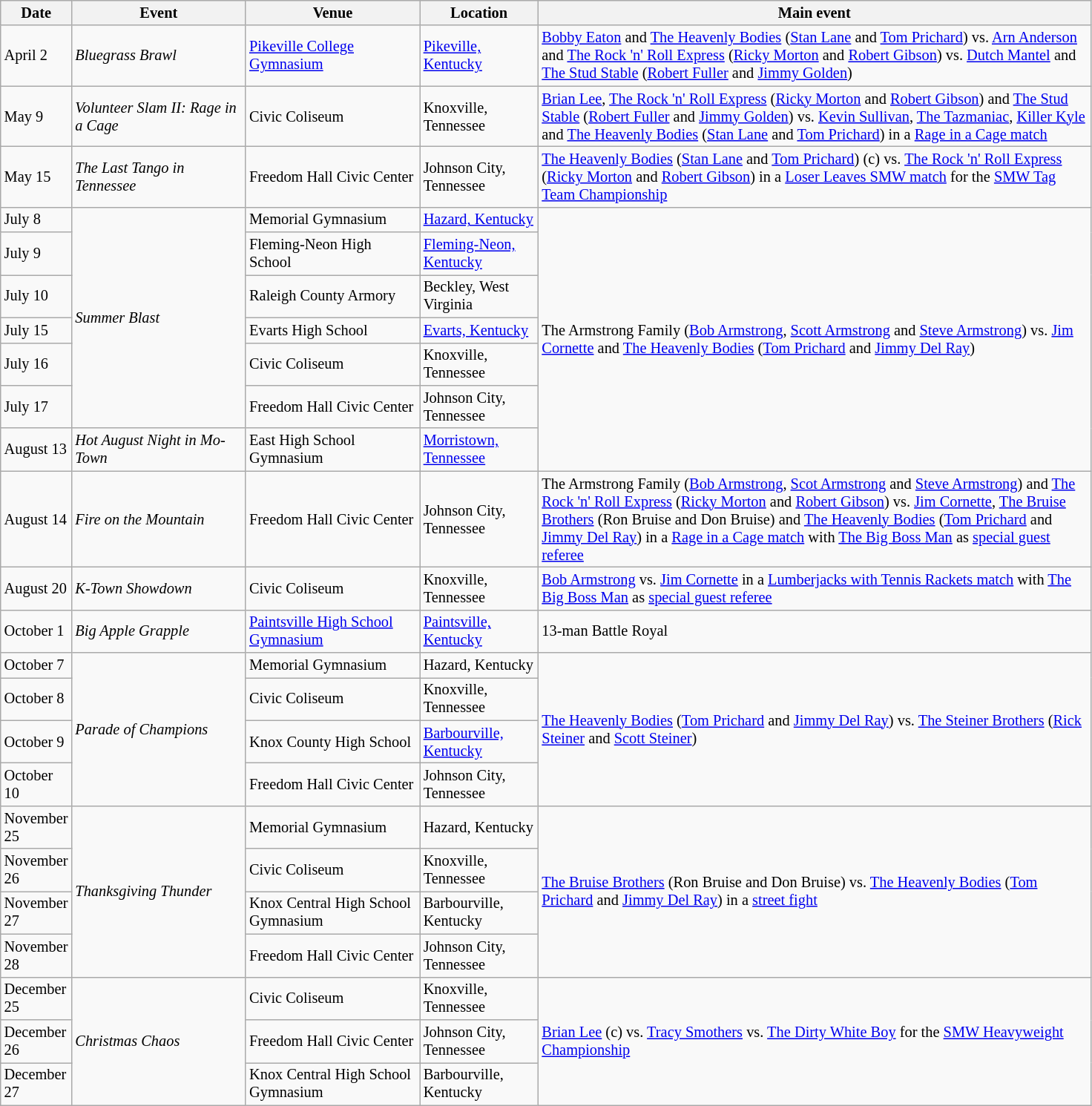<table class="sortable wikitable succession-box" style="font-size:85%;">
<tr>
<th scope="col" width="10">Date</th>
<th scope="col" width="150">Event</th>
<th scope="col" width="150">Venue</th>
<th scope="col" width="100">Location</th>
<th scope="col" width="490">Main event</th>
</tr>
<tr>
<td>April 2</td>
<td><em>Bluegrass Brawl</em></td>
<td><a href='#'>Pikeville College Gymnasium</a></td>
<td><a href='#'>Pikeville, Kentucky</a></td>
<td><a href='#'>Bobby Eaton</a> and <a href='#'>The Heavenly Bodies</a> (<a href='#'>Stan Lane</a> and <a href='#'>Tom Prichard</a>) vs. <a href='#'>Arn Anderson</a> and <a href='#'>The Rock 'n' Roll Express</a> (<a href='#'>Ricky Morton</a> and <a href='#'>Robert Gibson</a>) vs. <a href='#'>Dutch Mantel</a> and <a href='#'>The Stud Stable</a> (<a href='#'>Robert Fuller</a> and <a href='#'>Jimmy Golden</a>)</td>
</tr>
<tr>
<td>May 9</td>
<td><em>Volunteer Slam II: Rage in a Cage</em></td>
<td>Civic Coliseum</td>
<td>Knoxville, Tennessee</td>
<td><a href='#'>Brian Lee</a>, <a href='#'>The Rock 'n' Roll Express</a> (<a href='#'>Ricky Morton</a> and <a href='#'>Robert Gibson</a>) and <a href='#'>The Stud Stable</a> (<a href='#'>Robert Fuller</a> and <a href='#'>Jimmy Golden</a>) vs. <a href='#'>Kevin Sullivan</a>, <a href='#'>The Tazmaniac</a>, <a href='#'>Killer Kyle</a> and <a href='#'>The Heavenly Bodies</a> (<a href='#'>Stan Lane</a> and <a href='#'>Tom Prichard</a>) in a <a href='#'>Rage in a Cage match</a></td>
</tr>
<tr>
<td>May 15</td>
<td><em>The Last Tango in Tennessee</em></td>
<td>Freedom Hall Civic Center</td>
<td>Johnson City, Tennessee</td>
<td><a href='#'>The Heavenly Bodies</a> (<a href='#'>Stan Lane</a> and <a href='#'>Tom Prichard</a>) (c) vs. <a href='#'>The Rock 'n' Roll Express</a> (<a href='#'>Ricky Morton</a> and <a href='#'>Robert Gibson</a>) in a <a href='#'>Loser Leaves SMW match</a> for the <a href='#'>SMW Tag Team Championship</a></td>
</tr>
<tr>
<td>July 8</td>
<td rowspan=6><em>Summer Blast</em></td>
<td>Memorial Gymnasium</td>
<td><a href='#'>Hazard, Kentucky</a></td>
<td rowspan=7>The Armstrong Family (<a href='#'>Bob Armstrong</a>, <a href='#'>Scott Armstrong</a> and <a href='#'>Steve Armstrong</a>) vs. <a href='#'>Jim Cornette</a> and <a href='#'>The Heavenly Bodies</a> (<a href='#'>Tom Prichard</a> and <a href='#'>Jimmy Del Ray</a>)</td>
</tr>
<tr>
<td>July 9</td>
<td>Fleming-Neon High School</td>
<td><a href='#'>Fleming-Neon, Kentucky</a></td>
</tr>
<tr>
<td>July 10</td>
<td>Raleigh County Armory</td>
<td>Beckley, West Virginia</td>
</tr>
<tr>
<td>July 15</td>
<td>Evarts High School</td>
<td><a href='#'>Evarts, Kentucky</a></td>
</tr>
<tr>
<td>July 16</td>
<td>Civic Coliseum</td>
<td>Knoxville, Tennessee</td>
</tr>
<tr>
<td>July 17</td>
<td>Freedom Hall Civic Center</td>
<td>Johnson City, Tennessee</td>
</tr>
<tr>
<td>August 13</td>
<td><em>Hot August Night in Mo-Town</em></td>
<td>East High School Gymnasium</td>
<td><a href='#'>Morristown, Tennessee</a></td>
</tr>
<tr>
<td>August 14</td>
<td><em>Fire on the Mountain</em></td>
<td>Freedom Hall Civic Center</td>
<td>Johnson City, Tennessee</td>
<td>The Armstrong Family (<a href='#'>Bob Armstrong</a>, <a href='#'>Scot Armstrong</a> and <a href='#'>Steve Armstrong</a>) and <a href='#'>The Rock 'n' Roll Express</a> (<a href='#'>Ricky Morton</a> and <a href='#'>Robert Gibson</a>) vs. <a href='#'>Jim Cornette</a>, <a href='#'>The Bruise Brothers</a> (Ron Bruise and Don Bruise) and <a href='#'>The Heavenly Bodies</a> (<a href='#'>Tom Prichard</a> and <a href='#'>Jimmy Del Ray</a>) in a <a href='#'>Rage in a Cage match</a> with <a href='#'>The Big Boss Man</a> as <a href='#'>special guest referee</a></td>
</tr>
<tr>
<td>August 20</td>
<td><em>K-Town Showdown</em></td>
<td>Civic Coliseum</td>
<td>Knoxville, Tennessee</td>
<td><a href='#'>Bob Armstrong</a> vs. <a href='#'>Jim Cornette</a> in a <a href='#'>Lumberjacks with Tennis Rackets match</a> with <a href='#'>The Big Boss Man</a> as <a href='#'>special guest referee</a></td>
</tr>
<tr>
<td>October 1</td>
<td><em>Big Apple Grapple</em></td>
<td><a href='#'>Paintsville High School Gymnasium</a></td>
<td><a href='#'>Paintsville, Kentucky</a></td>
<td>13-man Battle Royal</td>
</tr>
<tr>
<td>October 7</td>
<td rowspan=4><em> Parade of Champions</em></td>
<td>Memorial Gymnasium</td>
<td>Hazard, Kentucky</td>
<td rowspan=4><a href='#'>The Heavenly Bodies</a> (<a href='#'>Tom Prichard</a> and <a href='#'>Jimmy Del Ray</a>) vs. <a href='#'>The Steiner Brothers</a> (<a href='#'>Rick Steiner</a> and <a href='#'>Scott Steiner</a>)</td>
</tr>
<tr>
<td>October 8</td>
<td>Civic Coliseum</td>
<td>Knoxville, Tennessee</td>
</tr>
<tr>
<td>October 9</td>
<td>Knox County High School</td>
<td><a href='#'>Barbourville, Kentucky</a></td>
</tr>
<tr>
<td>October 10</td>
<td>Freedom Hall Civic Center</td>
<td>Johnson City, Tennessee</td>
</tr>
<tr>
<td>November 25</td>
<td rowspan=4><em>Thanksgiving Thunder</em></td>
<td>Memorial Gymnasium</td>
<td>Hazard, Kentucky</td>
<td rowspan=4><a href='#'>The Bruise Brothers</a> (Ron Bruise and Don Bruise) vs. <a href='#'>The Heavenly Bodies</a> (<a href='#'>Tom Prichard</a> and <a href='#'>Jimmy Del Ray</a>) in a <a href='#'>street fight</a></td>
</tr>
<tr>
<td>November 26</td>
<td>Civic Coliseum</td>
<td>Knoxville, Tennessee</td>
</tr>
<tr>
<td>November 27</td>
<td>Knox Central High School Gymnasium</td>
<td>Barbourville, Kentucky</td>
</tr>
<tr>
<td>November 28</td>
<td>Freedom Hall Civic Center</td>
<td>Johnson City, Tennessee</td>
</tr>
<tr>
<td>December 25</td>
<td rowspan=3><em>Christmas Chaos</em></td>
<td>Civic Coliseum</td>
<td>Knoxville, Tennessee</td>
<td rowspan=3><a href='#'>Brian Lee</a> (c) vs. <a href='#'>Tracy Smothers</a> vs. <a href='#'>The Dirty White Boy</a> for the <a href='#'>SMW Heavyweight Championship</a></td>
</tr>
<tr>
<td>December 26</td>
<td>Freedom Hall Civic Center</td>
<td>Johnson City, Tennessee</td>
</tr>
<tr>
<td>December 27</td>
<td>Knox Central High School Gymnasium</td>
<td>Barbourville, Kentucky</td>
</tr>
</table>
